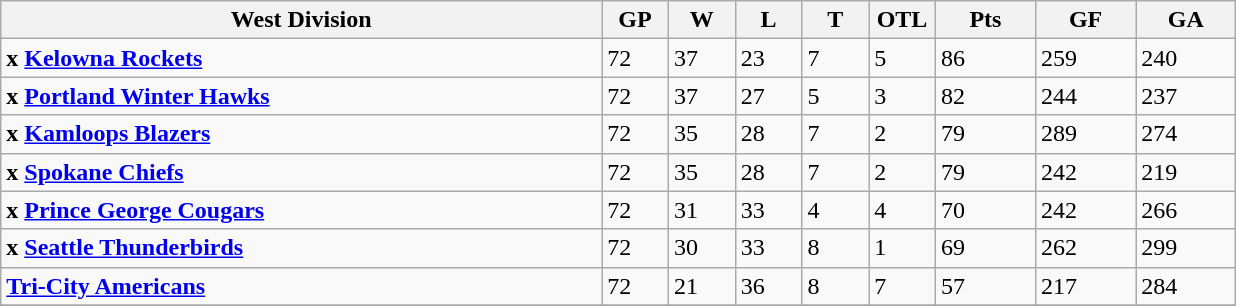<table class="wikitable">
<tr>
<th width="45%">West Division</th>
<th width="5%">GP</th>
<th width="5%">W</th>
<th width="5%">L</th>
<th width="5%">T</th>
<th width="5%">OTL</th>
<th width="7.5%">Pts</th>
<th width="7.5%">GF</th>
<th width="7.5%">GA</th>
</tr>
<tr>
<td><strong>x <a href='#'>Kelowna Rockets</a></strong></td>
<td>72</td>
<td>37</td>
<td>23</td>
<td>7</td>
<td>5</td>
<td>86</td>
<td>259</td>
<td>240</td>
</tr>
<tr>
<td><strong>x <a href='#'>Portland Winter Hawks</a></strong></td>
<td>72</td>
<td>37</td>
<td>27</td>
<td>5</td>
<td>3</td>
<td>82</td>
<td>244</td>
<td>237</td>
</tr>
<tr>
<td><strong>x <a href='#'>Kamloops Blazers</a></strong></td>
<td>72</td>
<td>35</td>
<td>28</td>
<td>7</td>
<td>2</td>
<td>79</td>
<td>289</td>
<td>274</td>
</tr>
<tr>
<td><strong>x <a href='#'>Spokane Chiefs</a></strong></td>
<td>72</td>
<td>35</td>
<td>28</td>
<td>7</td>
<td>2</td>
<td>79</td>
<td>242</td>
<td>219</td>
</tr>
<tr>
<td><strong>x <a href='#'>Prince George Cougars</a></strong></td>
<td>72</td>
<td>31</td>
<td>33</td>
<td>4</td>
<td>4</td>
<td>70</td>
<td>242</td>
<td>266</td>
</tr>
<tr>
<td><strong>x <a href='#'>Seattle Thunderbirds</a></strong></td>
<td>72</td>
<td>30</td>
<td>33</td>
<td>8</td>
<td>1</td>
<td>69</td>
<td>262</td>
<td>299</td>
</tr>
<tr>
<td><strong><a href='#'>Tri-City Americans</a></strong></td>
<td>72</td>
<td>21</td>
<td>36</td>
<td>8</td>
<td>7</td>
<td>57</td>
<td>217</td>
<td>284</td>
</tr>
<tr>
</tr>
</table>
